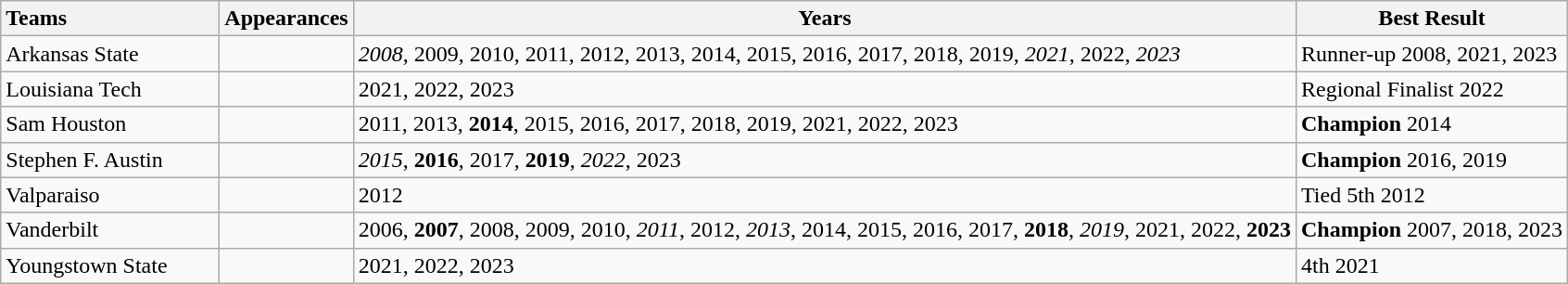<table class=wikitable>
<tr>
<th scope="col" style="width: 150px; text-align:left">Teams</th>
<th>Appearances</th>
<th>Years</th>
<th>Best Result</th>
</tr>
<tr>
<td>Arkansas State</td>
<td></td>
<td><em>2008</em>, 2009, 2010, 2011, 2012, 2013, 2014, 2015, 2016, 2017, 2018, 2019, <em>2021</em>, 2022, <em>2023</em></td>
<td>Runner-up 2008, 2021, 2023</td>
</tr>
<tr>
<td>Louisiana Tech</td>
<td></td>
<td>2021, 2022, 2023</td>
<td>Regional Finalist 2022</td>
</tr>
<tr>
<td>Sam Houston</td>
<td></td>
<td>2011, 2013, <strong>2014</strong>, 2015, 2016, 2017, 2018, 2019, 2021, 2022, 2023</td>
<td><strong>Champion</strong> 2014</td>
</tr>
<tr>
<td>Stephen F. Austin</td>
<td></td>
<td><em>2015</em>, <strong>2016</strong>, 2017, <strong>2019</strong>, <em>2022</em>, 2023</td>
<td><strong>Champion</strong> 2016, 2019</td>
</tr>
<tr>
<td>Valparaiso</td>
<td></td>
<td>2012</td>
<td>Tied 5th 2012</td>
</tr>
<tr>
<td>Vanderbilt</td>
<td></td>
<td>2006, <strong>2007</strong>, 2008, 2009, 2010, <em>2011</em>, 2012, <em>2013</em>, 2014, 2015, 2016, 2017, <strong>2018</strong>, <em>2019</em>, 2021, 2022, <strong>2023</strong></td>
<td><strong>Champion</strong> 2007, 2018, 2023</td>
</tr>
<tr>
<td>Youngstown State</td>
<td></td>
<td>2021, 2022, 2023</td>
<td>4th 2021</td>
</tr>
</table>
